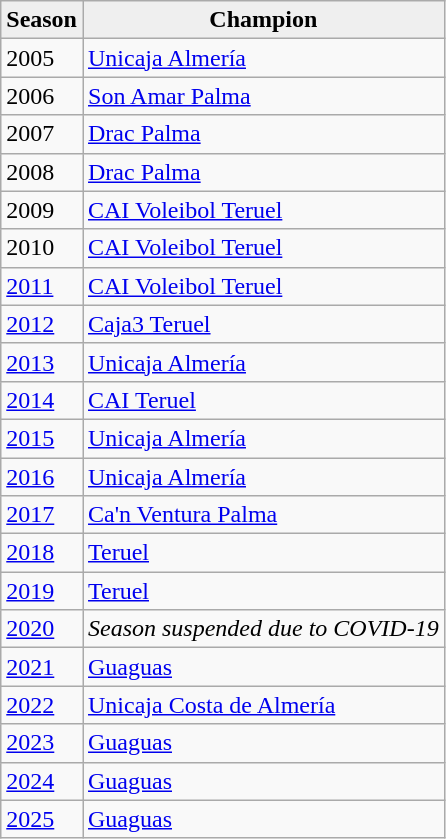<table class="wikitable">
<tr>
<th style="background: #efefef">Season</th>
<th style="background: #efefef">Champion</th>
</tr>
<tr>
<td>2005</td>
<td><a href='#'>Unicaja Almería</a></td>
</tr>
<tr>
<td>2006</td>
<td><a href='#'>Son Amar Palma</a></td>
</tr>
<tr>
<td>2007</td>
<td><a href='#'>Drac Palma</a></td>
</tr>
<tr>
<td>2008</td>
<td><a href='#'>Drac Palma</a></td>
</tr>
<tr>
<td>2009</td>
<td><a href='#'>CAI Voleibol Teruel</a></td>
</tr>
<tr>
<td>2010</td>
<td><a href='#'>CAI Voleibol Teruel</a></td>
</tr>
<tr>
<td><a href='#'>2011</a></td>
<td><a href='#'>CAI Voleibol Teruel</a></td>
</tr>
<tr>
<td><a href='#'>2012</a></td>
<td><a href='#'>Caja3 Teruel</a></td>
</tr>
<tr>
<td><a href='#'>2013</a></td>
<td><a href='#'>Unicaja Almería</a></td>
</tr>
<tr>
<td><a href='#'>2014</a></td>
<td><a href='#'>CAI Teruel</a></td>
</tr>
<tr>
<td><a href='#'>2015</a></td>
<td><a href='#'>Unicaja Almería</a></td>
</tr>
<tr>
<td><a href='#'>2016</a></td>
<td><a href='#'>Unicaja Almería</a></td>
</tr>
<tr>
<td><a href='#'>2017</a></td>
<td><a href='#'>Ca'n Ventura Palma</a></td>
</tr>
<tr>
<td><a href='#'>2018</a></td>
<td><a href='#'>Teruel</a></td>
</tr>
<tr>
<td><a href='#'>2019</a></td>
<td><a href='#'>Teruel</a></td>
</tr>
<tr>
<td><a href='#'>2020</a></td>
<td align="center"><em>Season suspended due to COVID-19</em></td>
</tr>
<tr>
<td><a href='#'>2021</a></td>
<td><a href='#'>Guaguas</a></td>
</tr>
<tr>
<td><a href='#'>2022</a></td>
<td><a href='#'>Unicaja Costa de Almería</a></td>
</tr>
<tr>
<td><a href='#'>2023</a></td>
<td><a href='#'>Guaguas</a></td>
</tr>
<tr>
<td><a href='#'>2024</a></td>
<td><a href='#'>Guaguas</a></td>
</tr>
<tr>
<td><a href='#'>2025</a></td>
<td><a href='#'>Guaguas</a></td>
</tr>
</table>
